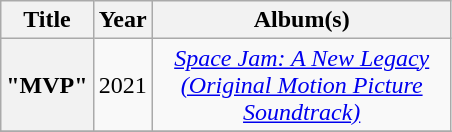<table class="wikitable plainrowheaders" style="text-align:center">
<tr>
<th scope="col">Title</th>
<th scope="col" style="width:2em;">Year</th>
<th scope="col" style="width:12em;">Album(s)</th>
</tr>
<tr>
<th scope="row">"MVP"</th>
<td>2021</td>
<td><em><a href='#'>Space Jam: A New Legacy (Original Motion Picture Soundtrack)</a></em></td>
</tr>
<tr>
</tr>
</table>
